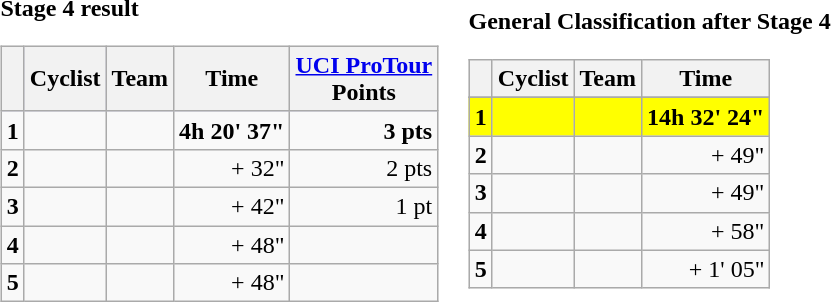<table>
<tr>
<td><strong>Stage 4 result</strong><br><table class="wikitable">
<tr style="background:#ccccff;">
<th></th>
<th>Cyclist</th>
<th>Team</th>
<th>Time</th>
<th><a href='#'>UCI ProTour</a><br>Points</th>
</tr>
<tr>
<td><strong>1</strong></td>
<td><strong></strong></td>
<td><strong></strong></td>
<td align=right><strong>4h 20' 37"</strong></td>
<td align=right><strong>3 pts</strong></td>
</tr>
<tr>
<td><strong>2</strong></td>
<td></td>
<td></td>
<td align=right>+ 32"</td>
<td align=right>2 pts</td>
</tr>
<tr>
<td><strong>3</strong></td>
<td></td>
<td></td>
<td align=right>+ 42"</td>
<td align=right>1 pt</td>
</tr>
<tr>
<td><strong>4</strong></td>
<td></td>
<td></td>
<td align=right>+ 48"</td>
<td align=right></td>
</tr>
<tr>
<td><strong>5</strong></td>
<td></td>
<td></td>
<td align=right>+ 48"</td>
<td align=right></td>
</tr>
</table>
</td>
<td><strong>General Classification after Stage 4</strong><br><table class="wikitable">
<tr>
<th></th>
<th>Cyclist</th>
<th>Team</th>
<th>Time</th>
</tr>
<tr>
</tr>
<tr bgcolor="yellow">
<td><strong>1</strong></td>
<td><strong></strong></td>
<td><strong></strong></td>
<td align=right><strong>14h 32' 24"</strong></td>
</tr>
<tr>
<td><strong>2</strong></td>
<td></td>
<td></td>
<td align=right>+ 49"</td>
</tr>
<tr>
<td><strong>3</strong></td>
<td></td>
<td></td>
<td align=right>+ 49"</td>
</tr>
<tr>
<td><strong>4</strong></td>
<td></td>
<td></td>
<td align=right>+ 58"</td>
</tr>
<tr>
<td><strong>5</strong></td>
<td></td>
<td></td>
<td align=right>+ 1' 05"</td>
</tr>
</table>
</td>
</tr>
</table>
